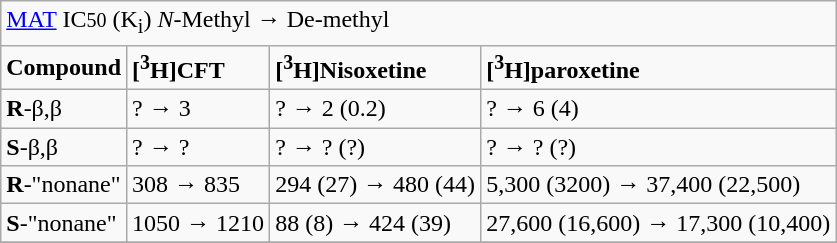<table class="wikitable">
<tr>
<td colspan=4><a href='#'>MAT</a> IC<small>50</small> (K<sub>i</sub>) <em>N</em>-Methyl → De-methyl</td>
</tr>
<tr>
<td><strong>Compound</strong></td>
<td><strong>[<sup>3</sup>H]CFT</strong></td>
<td><strong>[<sup>3</sup>H]Nisoxetine</strong></td>
<td><strong>[<sup>3</sup>H]paroxetine</strong></td>
</tr>
<tr>
<td><strong>R</strong>-β,β</td>
<td>? → 3</td>
<td>? → 2 (0.2)</td>
<td>? → 6 (4)</td>
</tr>
<tr>
<td><strong>S</strong>-β,β</td>
<td>? → ?</td>
<td>? → ? (?)</td>
<td>? → ? (?)</td>
</tr>
<tr>
<td><strong>R</strong>-"nonane"</td>
<td>308 → 835</td>
<td>294 (27) → 480 (44)</td>
<td>5,300 (3200) → 37,400 (22,500)</td>
</tr>
<tr>
<td><strong>S</strong>-"nonane"</td>
<td>1050 → 1210</td>
<td>88 (8) → 424 (39)</td>
<td>27,600 (16,600) → 17,300 (10,400)</td>
</tr>
<tr>
</tr>
</table>
